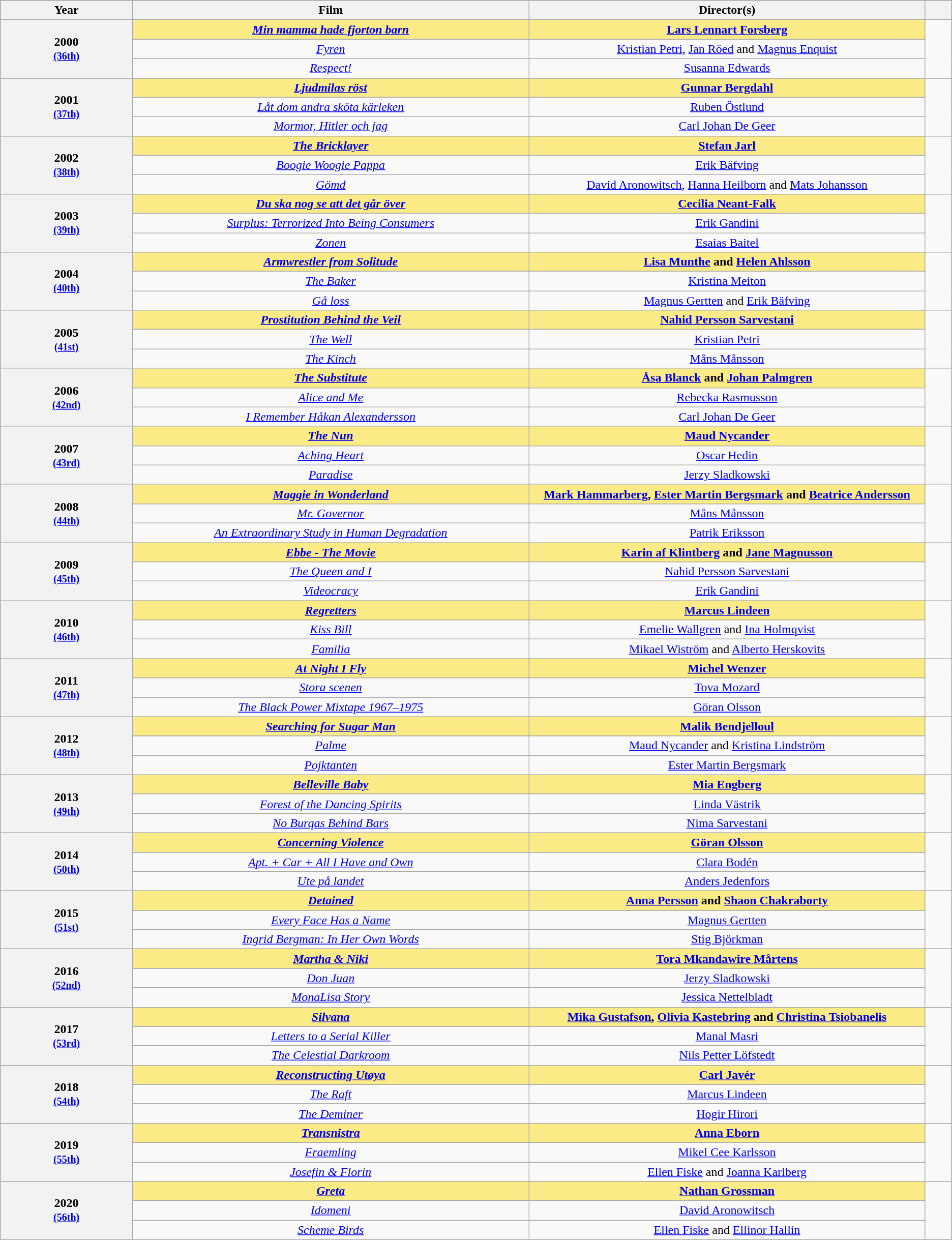<table class="wikitable" style="text-align:center;">
<tr style="background:#bebebe;">
<th style="width:10%;">Year</th>
<th style="width:30%;">Film</th>
<th style="width:30%;">Director(s)</th>
<th scope="col" style="width:2%;" class="unsortable"></th>
</tr>
<tr>
<th scope="row" rowspan=3 style="text-align:center"><strong>2000</strong><br><small><a href='#'>(36th)</a></small></th>
<td style="background:#FAEB86"><strong><em><a href='#'>Min mamma hade fjorton barn</a></em></strong></td>
<td style="background:#FAEB86"><strong><a href='#'>Lars Lennart Forsberg</a></strong></td>
<td rowspan="3"></td>
</tr>
<tr>
<td><em><a href='#'>Fyren</a></em></td>
<td><a href='#'>Kristian Petri</a>, <a href='#'>Jan Röed</a> and <a href='#'>Magnus Enquist</a></td>
</tr>
<tr>
<td><em><a href='#'>Respect!</a></em></td>
<td><a href='#'>Susanna Edwards</a></td>
</tr>
<tr>
</tr>
<tr>
<th scope="row" rowspan=3 style="text-align:center"><strong>2001</strong><br><small><a href='#'>(37th)</a></small></th>
<td style="background:#FAEB86"><strong><em><a href='#'>Ljudmilas röst</a></em></strong></td>
<td style="background:#FAEB86"><strong><a href='#'>Gunnar Bergdahl</a></strong></td>
<td rowspan="3"></td>
</tr>
<tr>
<td><em><a href='#'>Låt dom andra sköta kärleken</a></em></td>
<td><a href='#'>Ruben Östlund</a></td>
</tr>
<tr>
<td><em><a href='#'>Mormor, Hitler och jag</a></em></td>
<td><a href='#'>Carl Johan De Geer</a></td>
</tr>
<tr>
<th scope="row" rowspan=3 style="text-align:center"><strong>2002</strong><br><small><a href='#'>(38th)</a></small></th>
<td style="background:#FAEB86"><strong><em><a href='#'>The Bricklayer</a></em></strong></td>
<td style="background:#FAEB86"><strong><a href='#'>Stefan Jarl</a></strong></td>
<td rowspan="3"></td>
</tr>
<tr>
<td><em><a href='#'>Boogie Woogie Pappa</a></em></td>
<td><a href='#'>Erik Bäfving</a></td>
</tr>
<tr>
<td><em><a href='#'>Gömd</a></em></td>
<td><a href='#'>David Aronowitsch</a>, <a href='#'>Hanna Heilborn</a> and <a href='#'>Mats Johansson</a></td>
</tr>
<tr>
<th scope="row" rowspan=3 style="text-align:center"><strong>2003</strong><br><small><a href='#'>(39th)</a></small></th>
<td style="background:#FAEB86"><strong><em><a href='#'>Du ska nog se att det går över</a></em></strong></td>
<td style="background:#FAEB86"><strong><a href='#'>Cecilia Neant-Falk</a></strong></td>
<td rowspan="3"></td>
</tr>
<tr>
<td><em><a href='#'>Surplus: Terrorized Into Being Consumers</a></em></td>
<td><a href='#'>Erik Gandini</a></td>
</tr>
<tr>
<td><em><a href='#'>Zonen</a></em></td>
<td><a href='#'>Esaias Baitel</a></td>
</tr>
<tr>
<th scope="row" rowspan=3 style="text-align:center"><strong>2004</strong><br><small><a href='#'>(40th)</a></small></th>
<td style="background:#FAEB86"><strong><em><a href='#'>Armwrestler from Solitude</a></em></strong></td>
<td style="background:#FAEB86"><strong><a href='#'>Lisa Munthe</a> and <a href='#'>Helen Ahlsson</a></strong></td>
<td rowspan="3"></td>
</tr>
<tr>
<td><em><a href='#'>The Baker</a></em></td>
<td><a href='#'>Kristina Meiton</a></td>
</tr>
<tr>
<td><em><a href='#'>Gå loss</a></em></td>
<td><a href='#'>Magnus Gertten</a> and <a href='#'>Erik Bäfving</a></td>
</tr>
<tr>
<th scope="row" rowspan=3 style="text-align:center"><strong>2005</strong><br><small><a href='#'>(41st)</a></small></th>
<td style="background:#FAEB86"><strong><em><a href='#'>Prostitution Behind the Veil</a></em></strong></td>
<td style="background:#FAEB86"><strong><a href='#'>Nahid Persson Sarvestani</a></strong></td>
<td rowspan="3"></td>
</tr>
<tr>
<td><em><a href='#'>The Well</a></em></td>
<td><a href='#'>Kristian Petri</a></td>
</tr>
<tr>
<td><em><a href='#'>The Kinch</a></em></td>
<td><a href='#'>Måns Månsson</a></td>
</tr>
<tr>
<th scope="row" rowspan=3 style="text-align:center"><strong>2006</strong><br><small><a href='#'>(42nd)</a></small></th>
<td style="background:#FAEB86"><strong><em><a href='#'>The Substitute</a></em></strong></td>
<td style="background:#FAEB86"><strong><a href='#'>Åsa Blanck</a> and <a href='#'>Johan Palmgren</a></strong></td>
<td rowspan="3"></td>
</tr>
<tr>
<td><em><a href='#'>Alice and Me</a></em></td>
<td><a href='#'>Rebecka Rasmusson</a></td>
</tr>
<tr>
<td><em><a href='#'>I Remember Håkan Alexandersson</a></em></td>
<td><a href='#'>Carl Johan De Geer</a></td>
</tr>
<tr>
<th scope="row" rowspan=3 style="text-align:center"><strong>2007</strong><br><small><a href='#'>(43rd)</a></small></th>
<td style="background:#FAEB86"><strong><em><a href='#'>The Nun</a></em></strong></td>
<td style="background:#FAEB86"><strong><a href='#'>Maud Nycander</a></strong></td>
<td rowspan="3"></td>
</tr>
<tr>
<td><em><a href='#'>Aching Heart</a></em></td>
<td><a href='#'>Oscar Hedin</a></td>
</tr>
<tr>
<td><em><a href='#'>Paradise</a></em></td>
<td><a href='#'>Jerzy Sladkowski</a></td>
</tr>
<tr>
<th scope="row" rowspan=3 style="text-align:center"><strong>2008</strong><br><small><a href='#'>(44th)</a></small></th>
<td style="background:#FAEB86"><strong><em><a href='#'>Maggie in Wonderland</a></em></strong></td>
<td style="background:#FAEB86"><strong><a href='#'>Mark Hammarberg</a>, <a href='#'>Ester Martin Bergsmark</a> and <a href='#'>Beatrice Andersson</a></strong></td>
<td rowspan="3"></td>
</tr>
<tr>
<td><em><a href='#'>Mr. Governor</a></em></td>
<td><a href='#'>Måns Månsson</a></td>
</tr>
<tr>
<td><em><a href='#'>An Extraordinary Study in Human Degradation</a></em></td>
<td><a href='#'>Patrik Eriksson</a></td>
</tr>
<tr>
<th scope="row" rowspan=3 style="text-align:center"><strong>2009</strong><br><small><a href='#'>(45th)</a></small></th>
<td style="background:#FAEB86"><strong><em><a href='#'>Ebbe - The Movie</a></em></strong></td>
<td style="background:#FAEB86"><strong><a href='#'>Karin af Klintberg</a> and <a href='#'>Jane Magnusson</a></strong></td>
<td rowspan="3"></td>
</tr>
<tr>
<td><em><a href='#'>The Queen and I</a></em></td>
<td><a href='#'>Nahid Persson Sarvestani</a></td>
</tr>
<tr>
<td><em><a href='#'>Videocracy</a></em></td>
<td><a href='#'>Erik Gandini</a></td>
</tr>
<tr>
<th scope="row" rowspan=3 style="text-align:center"><strong>2010</strong><br><small><a href='#'>(46th)</a></small></th>
<td style="background:#FAEB86"><strong><em><a href='#'>Regretters</a></em></strong></td>
<td style="background:#FAEB86"><strong><a href='#'>Marcus Lindeen</a></strong></td>
<td rowspan="3"></td>
</tr>
<tr>
<td><em><a href='#'>Kiss Bill</a></em></td>
<td><a href='#'>Emelie Wallgren</a> and <a href='#'>Ina Holmqvist</a></td>
</tr>
<tr>
<td><em><a href='#'>Familia</a></em></td>
<td><a href='#'>Mikael Wiström</a> and <a href='#'>Alberto Herskovits</a></td>
</tr>
<tr>
<th scope="row" rowspan=3 style="text-align:center"><strong>2011</strong><br><small><a href='#'>(47th)</a></small></th>
<td style="background:#FAEB86"><strong><em><a href='#'>At Night I Fly</a></em></strong></td>
<td style="background:#FAEB86"><strong><a href='#'>Michel Wenzer</a></strong></td>
<td rowspan="3"></td>
</tr>
<tr>
<td><em><a href='#'>Stora scenen</a></em></td>
<td><a href='#'>Tova Mozard</a></td>
</tr>
<tr>
<td><em><a href='#'>The Black Power Mixtape 1967–1975</a></em></td>
<td><a href='#'>Göran Olsson</a></td>
</tr>
<tr>
<th scope="row" rowspan=3 style="text-align:center"><strong>2012</strong><br><small><a href='#'>(48th)</a></small></th>
<td style="background:#FAEB86"><strong><em><a href='#'>Searching for Sugar Man</a></em></strong></td>
<td style="background:#FAEB86"><strong><a href='#'>Malik Bendjelloul</a></strong></td>
<td rowspan="3"></td>
</tr>
<tr>
<td><em><a href='#'>Palme</a></em></td>
<td><a href='#'>Maud Nycander</a> and <a href='#'>Kristina Lindström</a></td>
</tr>
<tr>
<td><em><a href='#'>Pojktanten</a></em></td>
<td><a href='#'>Ester Martin Bergsmark</a></td>
</tr>
<tr>
<th scope="row" rowspan=3 style="text-align:center"><strong>2013</strong><br><small><a href='#'>(49th)</a></small></th>
<td style="background:#FAEB86"><strong><em><a href='#'>Belleville Baby</a></em></strong></td>
<td style="background:#FAEB86"><strong><a href='#'>Mia Engberg</a></strong></td>
<td rowspan="3"></td>
</tr>
<tr>
<td><em><a href='#'>Forest of the Dancing Spirits</a></em></td>
<td><a href='#'>Linda Västrik</a></td>
</tr>
<tr>
<td><em><a href='#'>No Burqas Behind Bars</a></em></td>
<td><a href='#'>Nima Sarvestani</a></td>
</tr>
<tr>
<th scope="row" rowspan=3 style="text-align:center"><strong>2014</strong><br><small><a href='#'>(50th)</a></small></th>
<td style="background:#FAEB86"><strong><em><a href='#'>Concerning Violence</a></em></strong></td>
<td style="background:#FAEB86"><strong><a href='#'>Göran Olsson</a></strong></td>
<td rowspan="3"></td>
</tr>
<tr>
<td><em><a href='#'>Apt. + Car + All I Have and Own</a></em></td>
<td><a href='#'>Clara Bodén</a></td>
</tr>
<tr>
<td><em><a href='#'>Ute på landet</a></em></td>
<td><a href='#'>Anders Jedenfors</a></td>
</tr>
<tr>
<th scope="row" rowspan=3 style="text-align:center"><strong>2015</strong><br><small><a href='#'>(51st)</a></small></th>
<td style="background:#FAEB86"><strong><em><a href='#'>Detained</a></em></strong></td>
<td style="background:#FAEB86"><strong><a href='#'>Anna Persson</a> and <a href='#'>Shaon Chakraborty</a></strong></td>
<td rowspan="3"></td>
</tr>
<tr>
<td><em><a href='#'>Every Face Has a Name</a></em></td>
<td><a href='#'>Magnus Gertten</a></td>
</tr>
<tr>
<td><em><a href='#'>Ingrid Bergman: In Her Own Words</a></em></td>
<td><a href='#'>Stig Björkman</a></td>
</tr>
<tr>
<th scope="row" rowspan=3 style="text-align:center"><strong>2016</strong><br><small><a href='#'>(52nd)</a></small></th>
<td style="background:#FAEB86"><strong><em><a href='#'>Martha & Niki</a></em></strong></td>
<td style="background:#FAEB86"><strong><a href='#'>Tora Mkandawire Mårtens</a></strong></td>
<td rowspan="3"></td>
</tr>
<tr>
<td><em><a href='#'>Don Juan</a></em></td>
<td><a href='#'>Jerzy Sladkowski</a></td>
</tr>
<tr>
<td><em><a href='#'>MonaLisa Story</a></em></td>
<td><a href='#'>Jessica Nettelbladt</a></td>
</tr>
<tr>
<th scope="row" rowspan=3 style="text-align:center"><strong>2017</strong><br><small><a href='#'>(53rd)</a></small></th>
<td style="background:#FAEB86"><strong><em><a href='#'>Silvana</a></em></strong></td>
<td style="background:#FAEB86"><strong><a href='#'>Mika Gustafson</a>, <a href='#'>Olivia Kastebring</a> and <a href='#'>Christina Tsiobanelis</a></strong></td>
<td rowspan="3"></td>
</tr>
<tr>
<td><em><a href='#'>Letters to a Serial Killer</a></em></td>
<td><a href='#'>Manal Masri</a></td>
</tr>
<tr>
<td><em><a href='#'>The Celestial Darkroom</a></em></td>
<td><a href='#'>Nils Petter Löfstedt</a></td>
</tr>
<tr>
<th scope="row" rowspan=3 style="text-align:center"><strong>2018</strong><br><small><a href='#'>(54th)</a></small></th>
<td style="background:#FAEB86"><strong><em><a href='#'>Reconstructing Utøya</a></em></strong></td>
<td style="background:#FAEB86"><strong><a href='#'>Carl Javér</a></strong></td>
<td rowspan="3"></td>
</tr>
<tr>
<td><em><a href='#'>The Raft</a></em></td>
<td><a href='#'>Marcus Lindeen</a></td>
</tr>
<tr>
<td><em><a href='#'>The Deminer</a></em></td>
<td><a href='#'>Hogir Hirori</a></td>
</tr>
<tr>
<th scope="row" rowspan=3 style="text-align:center"><strong>2019</strong><br><small><a href='#'>(55th)</a></small></th>
<td style="background:#FAEB86"><strong><em><a href='#'>Transnistra</a></em></strong></td>
<td style="background:#FAEB86"><strong><a href='#'>Anna Eborn</a></strong></td>
<td rowspan="3"></td>
</tr>
<tr>
<td><em><a href='#'>Fraemling</a></em></td>
<td><a href='#'>Mikel Cee Karlsson</a></td>
</tr>
<tr>
<td><em><a href='#'>Josefin & Florin</a></em></td>
<td><a href='#'>Ellen Fiske</a> and <a href='#'>Joanna Karlberg</a></td>
</tr>
<tr>
<th scope="row" rowspan=4 style="text-align:center"><strong>2020</strong><br><small><a href='#'>(56th)</a></small></th>
<td style="background:#FAEB86"><strong><em><a href='#'>Greta</a></em></strong></td>
<td style="background:#FAEB86"><strong><a href='#'>Nathan Grossman</a></strong></td>
<td rowspan="4"></td>
</tr>
<tr>
<td><em><a href='#'>Idomeni</a></em></td>
<td><a href='#'>David Aronowitsch</a></td>
</tr>
<tr>
<td><em><a href='#'>Scheme Birds</a></em></td>
<td><a href='#'>Ellen Fiske</a> and <a href='#'>Ellinor Hallin</a></td>
</tr>
</table>
